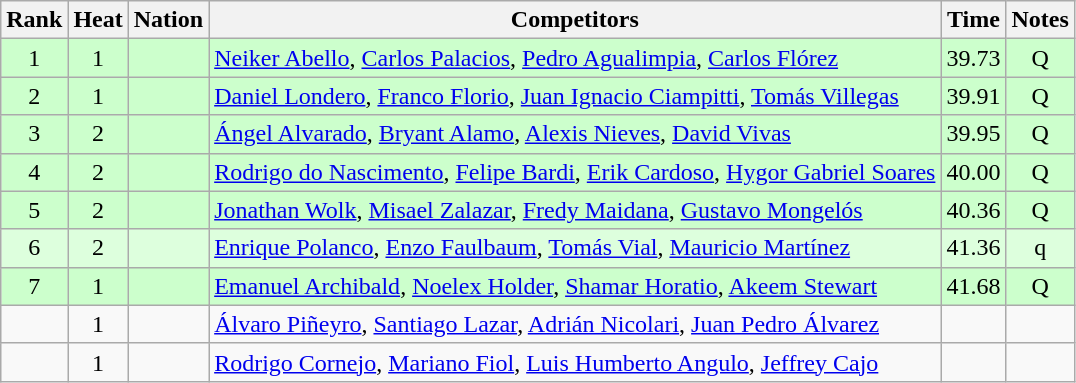<table class="wikitable sortable" style="text-align:center">
<tr>
<th>Rank</th>
<th>Heat</th>
<th>Nation</th>
<th>Competitors</th>
<th>Time</th>
<th>Notes</th>
</tr>
<tr bgcolor=ccffcc>
<td>1</td>
<td>1</td>
<td align=left></td>
<td align=left><a href='#'>Neiker Abello</a>, <a href='#'>Carlos Palacios</a>, <a href='#'>Pedro Agualimpia</a>, <a href='#'>Carlos Flórez</a></td>
<td>39.73</td>
<td>Q</td>
</tr>
<tr bgcolor=ccffcc>
<td>2</td>
<td>1</td>
<td align=left></td>
<td align=left><a href='#'>Daniel Londero</a>, <a href='#'>Franco Florio</a>, <a href='#'>Juan Ignacio Ciampitti</a>, <a href='#'>Tomás Villegas</a></td>
<td>39.91</td>
<td>Q</td>
</tr>
<tr bgcolor=ccffcc>
<td>3</td>
<td>2</td>
<td align=left></td>
<td align=left><a href='#'>Ángel Alvarado</a>, <a href='#'>Bryant Alamo</a>, <a href='#'>Alexis Nieves</a>, <a href='#'>David Vivas</a></td>
<td>39.95</td>
<td>Q</td>
</tr>
<tr bgcolor=ccffcc>
<td>4</td>
<td>2</td>
<td align=left></td>
<td align=left><a href='#'>Rodrigo do Nascimento</a>, <a href='#'>Felipe Bardi</a>, <a href='#'>Erik Cardoso</a>, <a href='#'>Hygor Gabriel Soares</a></td>
<td>40.00</td>
<td>Q</td>
</tr>
<tr bgcolor=ccffcc>
<td>5</td>
<td>2</td>
<td align=left></td>
<td align=left><a href='#'>Jonathan Wolk</a>, <a href='#'>Misael Zalazar</a>, <a href='#'>Fredy Maidana</a>, <a href='#'>Gustavo Mongelós</a></td>
<td>40.36</td>
<td>Q</td>
</tr>
<tr bgcolor=ddffdd>
<td>6</td>
<td>2</td>
<td align=left></td>
<td align=left><a href='#'>Enrique Polanco</a>, <a href='#'>Enzo Faulbaum</a>, <a href='#'>Tomás Vial</a>, <a href='#'>Mauricio Martínez</a></td>
<td>41.36</td>
<td>q</td>
</tr>
<tr bgcolor=ccffcc>
<td>7</td>
<td>1</td>
<td align=left></td>
<td align=left><a href='#'>Emanuel Archibald</a>, <a href='#'>Noelex Holder</a>, <a href='#'>Shamar Horatio</a>, <a href='#'>Akeem Stewart</a></td>
<td>41.68</td>
<td>Q</td>
</tr>
<tr>
<td></td>
<td>1</td>
<td align=left></td>
<td align=left><a href='#'>Álvaro Piñeyro</a>, <a href='#'>Santiago Lazar</a>, <a href='#'>Adrián Nicolari</a>, <a href='#'>Juan Pedro Álvarez</a></td>
<td></td>
<td></td>
</tr>
<tr>
<td></td>
<td>1</td>
<td align=left></td>
<td align=left><a href='#'>Rodrigo Cornejo</a>, <a href='#'>Mariano Fiol</a>, <a href='#'>Luis Humberto Angulo</a>, <a href='#'>Jeffrey Cajo</a></td>
<td></td>
<td></td>
</tr>
</table>
